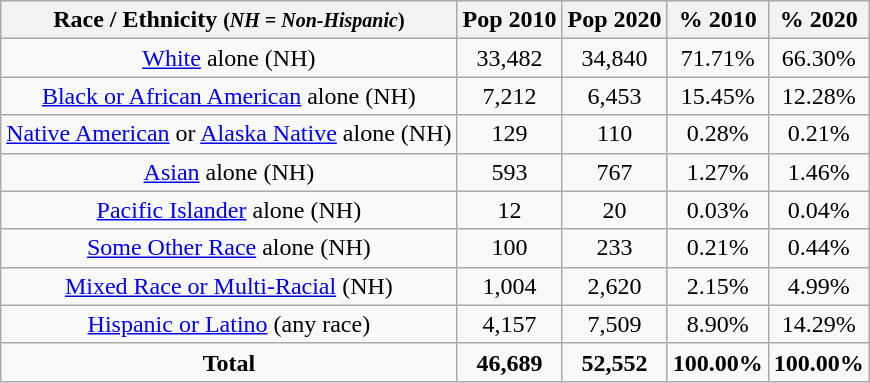<table class="wikitable" style="text-align:center;">
<tr>
<th>Race / Ethnicity <small>(<em>NH = Non-Hispanic</em>)</small></th>
<th>Pop 2010</th>
<th>Pop 2020</th>
<th>% 2010</th>
<th>% 2020</th>
</tr>
<tr>
<td><a href='#'>White</a> alone (NH)</td>
<td>33,482</td>
<td>34,840</td>
<td>71.71%</td>
<td>66.30%</td>
</tr>
<tr>
<td><a href='#'>Black or African American</a> alone (NH)</td>
<td>7,212</td>
<td>6,453</td>
<td>15.45%</td>
<td>12.28%</td>
</tr>
<tr>
<td><a href='#'>Native American</a> or <a href='#'>Alaska Native</a> alone (NH)</td>
<td>129</td>
<td>110</td>
<td>0.28%</td>
<td>0.21%</td>
</tr>
<tr>
<td><a href='#'>Asian</a> alone (NH)</td>
<td>593</td>
<td>767</td>
<td>1.27%</td>
<td>1.46%</td>
</tr>
<tr>
<td><a href='#'>Pacific Islander</a> alone (NH)</td>
<td>12</td>
<td>20</td>
<td>0.03%</td>
<td>0.04%</td>
</tr>
<tr>
<td><a href='#'>Some Other Race</a> alone (NH)</td>
<td>100</td>
<td>233</td>
<td>0.21%</td>
<td>0.44%</td>
</tr>
<tr>
<td><a href='#'>Mixed Race or Multi-Racial</a> (NH)</td>
<td>1,004</td>
<td>2,620</td>
<td>2.15%</td>
<td>4.99%</td>
</tr>
<tr>
<td><a href='#'>Hispanic or Latino</a> (any race)</td>
<td>4,157</td>
<td>7,509</td>
<td>8.90%</td>
<td>14.29%</td>
</tr>
<tr>
<td><strong>Total</strong></td>
<td><strong>46,689</strong></td>
<td><strong>52,552</strong></td>
<td><strong>100.00%</strong></td>
<td><strong>100.00%</strong></td>
</tr>
</table>
